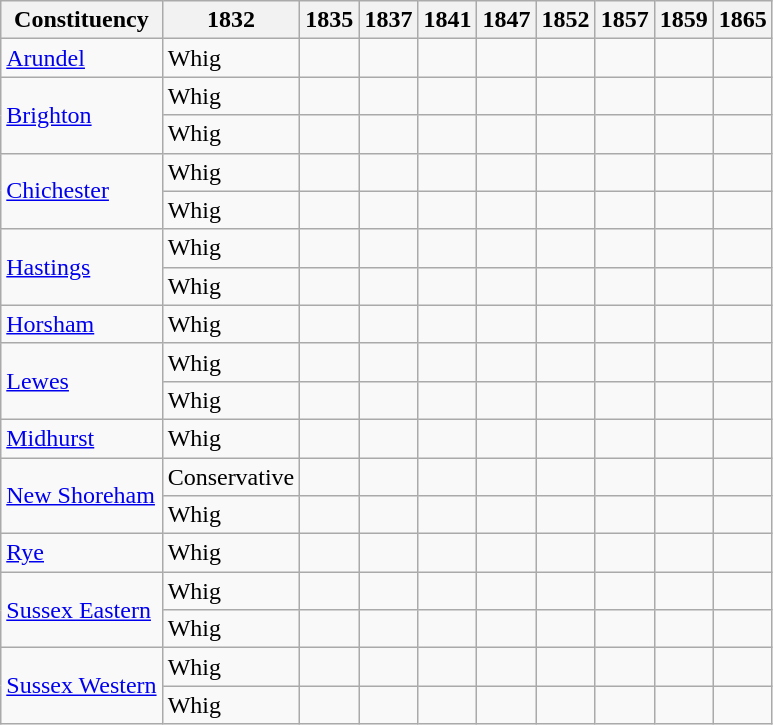<table class=wikitable sortable>
<tr>
<th>Constituency</th>
<th>1832</th>
<th>1835</th>
<th>1837</th>
<th>1841</th>
<th>1847</th>
<th>1852</th>
<th>1857</th>
<th>1859</th>
<th>1865</th>
</tr>
<tr>
<td><a href='#'>Arundel</a></td>
<td bgcolor=>Whig</td>
<td></td>
<td></td>
<td></td>
<td></td>
<td></td>
<td></td>
<td></td>
<td></td>
</tr>
<tr>
<td rowspan=2><a href='#'>Brighton</a></td>
<td bgcolor=>Whig</td>
<td></td>
<td></td>
<td></td>
<td></td>
<td></td>
<td></td>
<td></td>
<td></td>
</tr>
<tr>
<td bgcolor=>Whig</td>
<td></td>
<td></td>
<td></td>
<td></td>
<td></td>
<td></td>
<td></td>
<td></td>
</tr>
<tr>
<td rowspan=2><a href='#'>Chichester</a></td>
<td bgcolor=>Whig</td>
<td></td>
<td></td>
<td></td>
<td></td>
<td></td>
<td></td>
<td></td>
<td></td>
</tr>
<tr>
<td bgcolor=>Whig</td>
<td></td>
<td></td>
<td></td>
<td></td>
<td></td>
<td></td>
<td></td>
<td></td>
</tr>
<tr>
<td rowspan=2><a href='#'>Hastings</a></td>
<td bgcolor=>Whig</td>
<td></td>
<td></td>
<td></td>
<td></td>
<td></td>
<td></td>
<td></td>
<td></td>
</tr>
<tr>
<td bgcolor=>Whig</td>
<td></td>
<td></td>
<td></td>
<td></td>
<td></td>
<td></td>
<td></td>
<td></td>
</tr>
<tr>
<td><a href='#'>Horsham</a></td>
<td bgcolor=>Whig</td>
<td></td>
<td></td>
<td></td>
<td></td>
<td></td>
<td></td>
<td></td>
<td></td>
</tr>
<tr>
<td rowspan=2><a href='#'>Lewes</a></td>
<td bgcolor=>Whig</td>
<td></td>
<td></td>
<td></td>
<td></td>
<td></td>
<td></td>
<td></td>
<td></td>
</tr>
<tr>
<td bgcolor=>Whig</td>
<td></td>
<td></td>
<td></td>
<td></td>
<td></td>
<td></td>
<td></td>
<td></td>
</tr>
<tr>
<td><a href='#'>Midhurst</a></td>
<td bgcolor=>Whig</td>
<td></td>
<td></td>
<td></td>
<td></td>
<td></td>
<td></td>
<td></td>
<td></td>
</tr>
<tr>
<td rowspan=2><a href='#'>New Shoreham</a></td>
<td bgcolor=>Conservative</td>
<td></td>
<td></td>
<td></td>
<td></td>
<td></td>
<td></td>
<td></td>
<td></td>
</tr>
<tr>
<td bgcolor=>Whig</td>
<td></td>
<td></td>
<td></td>
<td></td>
<td></td>
<td></td>
<td></td>
<td></td>
</tr>
<tr>
<td><a href='#'>Rye</a></td>
<td bgcolor=>Whig</td>
<td></td>
<td></td>
<td></td>
<td></td>
<td></td>
<td></td>
<td></td>
<td></td>
</tr>
<tr>
<td rowspan=2><a href='#'>Sussex Eastern</a></td>
<td bgcolor=>Whig</td>
<td></td>
<td></td>
<td></td>
<td></td>
<td></td>
<td></td>
<td></td>
<td></td>
</tr>
<tr>
<td bgcolor=>Whig</td>
<td></td>
<td></td>
<td></td>
<td></td>
<td></td>
<td></td>
<td></td>
<td></td>
</tr>
<tr>
<td rowspan=2><a href='#'>Sussex Western</a></td>
<td bgcolor=>Whig</td>
<td></td>
<td></td>
<td></td>
<td></td>
<td></td>
<td></td>
<td></td>
<td></td>
</tr>
<tr>
<td bgcolor=>Whig</td>
<td></td>
<td></td>
<td></td>
<td></td>
<td></td>
<td></td>
<td></td>
<td></td>
</tr>
</table>
